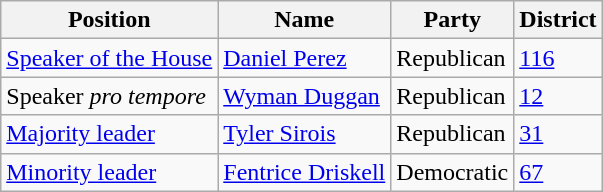<table class="wikitable">
<tr>
<th>Position</th>
<th>Name</th>
<th>Party</th>
<th>District</th>
</tr>
<tr>
<td><a href='#'>Speaker of the House</a></td>
<td><a href='#'>Daniel Perez</a></td>
<td>Republican</td>
<td><a href='#'>116</a></td>
</tr>
<tr>
<td>Speaker <em>pro tempore</em></td>
<td><a href='#'>Wyman Duggan</a></td>
<td>Republican</td>
<td><a href='#'>12</a></td>
</tr>
<tr>
<td><a href='#'>Majority leader</a></td>
<td><a href='#'>Tyler Sirois</a></td>
<td>Republican</td>
<td><a href='#'>31</a></td>
</tr>
<tr>
<td><a href='#'>Minority leader</a></td>
<td><a href='#'>Fentrice Driskell</a></td>
<td>Democratic</td>
<td><a href='#'>67</a></td>
</tr>
</table>
